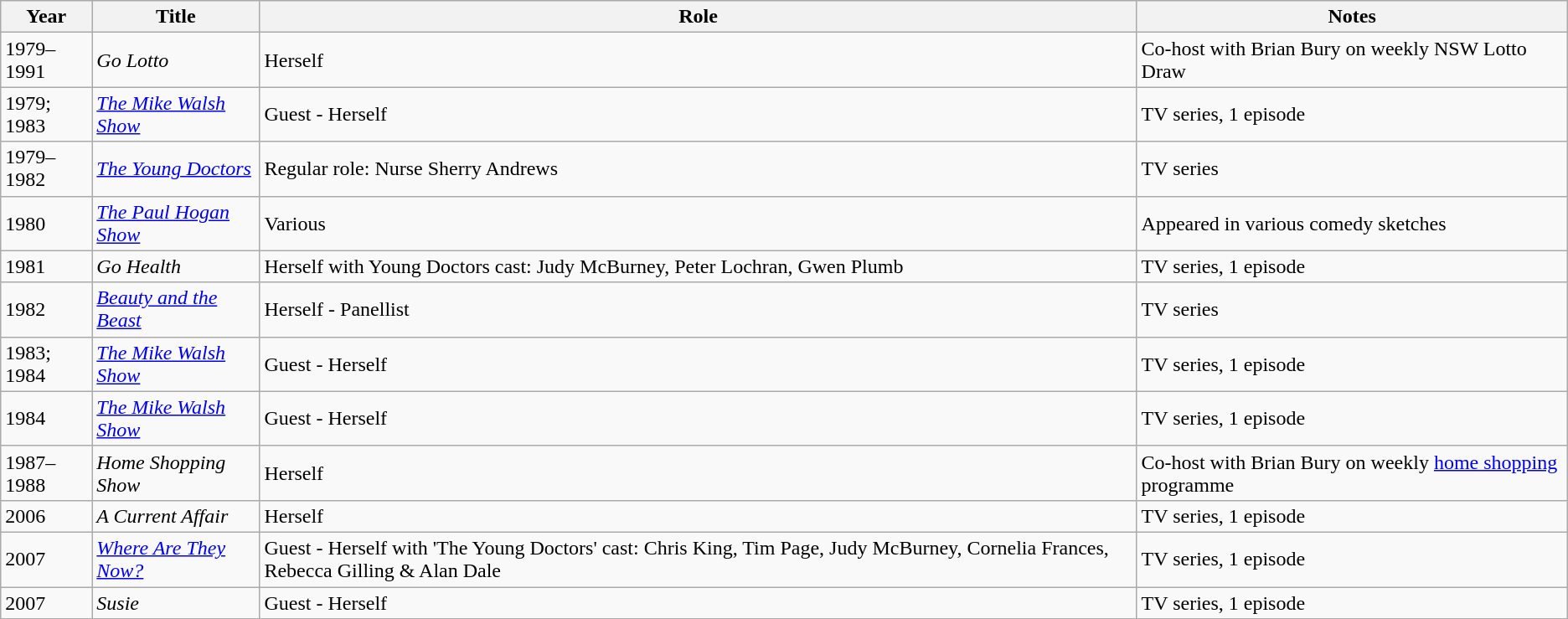<table class="wikitable sortable">
<tr>
<th>Year</th>
<th>Title</th>
<th>Role</th>
<th class="unsortable">Notes</th>
</tr>
<tr>
<td>1979–1991</td>
<td><em>Go Lotto</em></td>
<td>Herself</td>
<td>Co-host with Brian Bury on weekly NSW Lotto Draw</td>
</tr>
<tr>
<td>1979; 1983</td>
<td><em><a href='#'>The Mike Walsh Show</a></em></td>
<td>Guest - Herself</td>
<td>TV series, 1 episode</td>
</tr>
<tr>
<td>1979–1982</td>
<td><em><a href='#'>The Young Doctors</a></em></td>
<td>Regular role: Nurse Sherry Andrews</td>
<td>TV series</td>
</tr>
<tr>
<td>1980</td>
<td><em><a href='#'>The Paul Hogan Show</a></em></td>
<td>Various</td>
<td>Appeared in various comedy sketches</td>
</tr>
<tr>
<td>1981</td>
<td><em>Go Health</em></td>
<td>Herself with Young Doctors cast: Judy McBurney, Peter Lochran, Gwen Plumb</td>
<td>TV series, 1 episode</td>
</tr>
<tr>
<td>1982</td>
<td><em><a href='#'>Beauty and the Beast</a></em></td>
<td>Herself - Panellist</td>
<td>TV series</td>
</tr>
<tr>
<td>1983; 1984</td>
<td><em><a href='#'>The Mike Walsh Show</a></em></td>
<td>Guest - Herself</td>
<td>TV series, 1 episode</td>
</tr>
<tr>
<td>1984</td>
<td><em><a href='#'>The Mike Walsh Show</a></em></td>
<td>Guest - Herself</td>
<td>TV series, 1 episode</td>
</tr>
<tr>
<td>1987–1988</td>
<td><em>Home Shopping Show</em></td>
<td>Herself</td>
<td>Co-host with Brian Bury on weekly <a href='#'>home shopping</a> programme</td>
</tr>
<tr>
<td>2006</td>
<td><em>A Current Affair</em></td>
<td>Herself</td>
<td>TV series, 1 episode</td>
</tr>
<tr>
<td>2007</td>
<td><em><a href='#'>Where Are They Now?</a></em></td>
<td>Guest - Herself with 'The Young Doctors' cast: Chris King, Tim Page, Judy McBurney, Cornelia Frances, Rebecca Gilling & Alan Dale</td>
<td>TV series, 1 episode</td>
</tr>
<tr>
<td>2007</td>
<td><em>Susie</em></td>
<td>Guest - Herself</td>
<td>TV series, 1 episode</td>
</tr>
</table>
